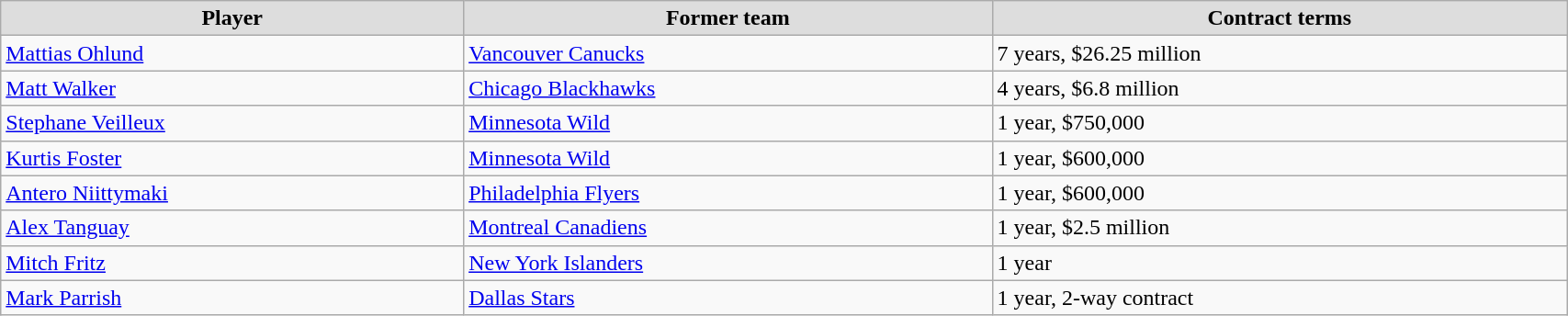<table class="wikitable" style="width:90%;">
<tr style="text-align:center; background:#ddd;">
<td><strong>Player</strong></td>
<td><strong>Former team</strong></td>
<td><strong>Contract terms</strong></td>
</tr>
<tr>
<td><a href='#'>Mattias Ohlund</a></td>
<td><a href='#'>Vancouver Canucks</a></td>
<td>7 years, $26.25 million</td>
</tr>
<tr>
<td><a href='#'>Matt Walker</a></td>
<td><a href='#'>Chicago Blackhawks</a></td>
<td>4 years, $6.8 million</td>
</tr>
<tr>
<td><a href='#'>Stephane Veilleux</a></td>
<td><a href='#'>Minnesota Wild</a></td>
<td>1 year, $750,000</td>
</tr>
<tr>
<td><a href='#'>Kurtis Foster</a></td>
<td><a href='#'>Minnesota Wild</a></td>
<td>1 year, $600,000</td>
</tr>
<tr>
<td><a href='#'>Antero Niittymaki</a></td>
<td><a href='#'>Philadelphia Flyers</a></td>
<td>1 year, $600,000</td>
</tr>
<tr>
<td><a href='#'>Alex Tanguay</a></td>
<td><a href='#'>Montreal Canadiens</a></td>
<td>1 year, $2.5 million</td>
</tr>
<tr>
<td><a href='#'>Mitch Fritz</a></td>
<td><a href='#'>New York Islanders</a></td>
<td>1 year</td>
</tr>
<tr>
<td><a href='#'>Mark Parrish</a></td>
<td><a href='#'>Dallas Stars</a></td>
<td>1 year, 2-way contract</td>
</tr>
</table>
